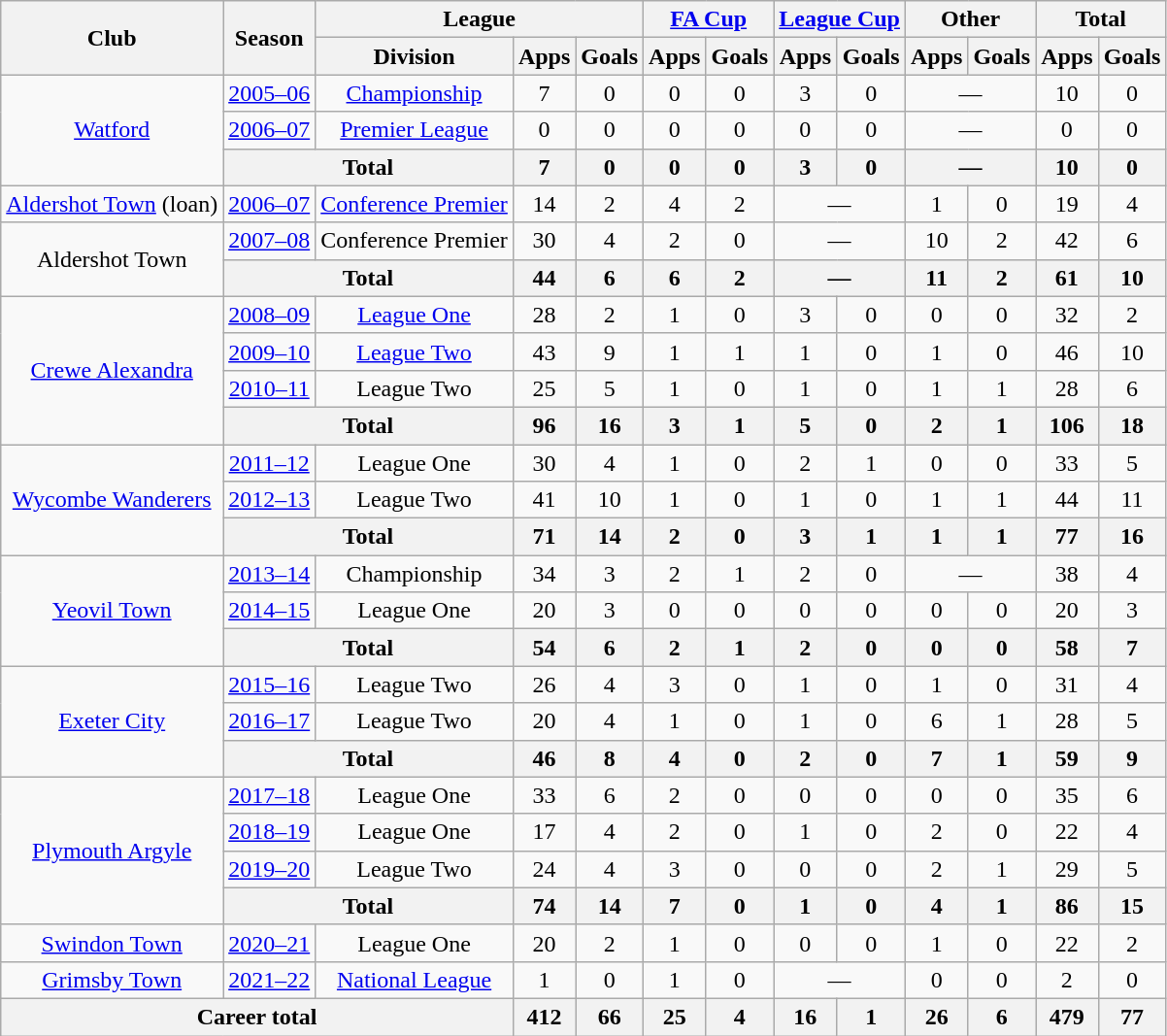<table class=wikitable style="text-align: center;">
<tr>
<th rowspan=2>Club</th>
<th rowspan=2>Season</th>
<th colspan=3>League</th>
<th colspan=2><a href='#'>FA Cup</a></th>
<th colspan=2><a href='#'>League Cup</a></th>
<th colspan=2>Other</th>
<th colspan=2>Total</th>
</tr>
<tr>
<th>Division</th>
<th>Apps</th>
<th>Goals</th>
<th>Apps</th>
<th>Goals</th>
<th>Apps</th>
<th>Goals</th>
<th>Apps</th>
<th>Goals</th>
<th>Apps</th>
<th>Goals</th>
</tr>
<tr>
<td rowspan=3><a href='#'>Watford</a></td>
<td><a href='#'>2005–06</a></td>
<td><a href='#'>Championship</a></td>
<td>7</td>
<td>0</td>
<td>0</td>
<td>0</td>
<td>3</td>
<td>0</td>
<td colspan=2>—</td>
<td>10</td>
<td>0</td>
</tr>
<tr>
<td><a href='#'>2006–07</a></td>
<td><a href='#'>Premier League</a></td>
<td>0</td>
<td>0</td>
<td>0</td>
<td>0</td>
<td>0</td>
<td>0</td>
<td colspan=2>—</td>
<td>0</td>
<td>0</td>
</tr>
<tr>
<th colspan=2>Total</th>
<th>7</th>
<th>0</th>
<th>0</th>
<th>0</th>
<th>3</th>
<th>0</th>
<th colspan=2>—</th>
<th>10</th>
<th>0</th>
</tr>
<tr>
<td><a href='#'>Aldershot Town</a> (loan)</td>
<td><a href='#'>2006–07</a></td>
<td><a href='#'>Conference Premier</a></td>
<td>14</td>
<td>2</td>
<td>4</td>
<td>2</td>
<td colspan=2>—</td>
<td>1</td>
<td>0</td>
<td>19</td>
<td>4</td>
</tr>
<tr>
<td rowspan=2>Aldershot Town</td>
<td><a href='#'>2007–08</a></td>
<td>Conference Premier</td>
<td>30</td>
<td>4</td>
<td>2</td>
<td>0</td>
<td colspan=2>—</td>
<td>10</td>
<td>2</td>
<td>42</td>
<td>6</td>
</tr>
<tr>
<th colspan=2>Total</th>
<th>44</th>
<th>6</th>
<th>6</th>
<th>2</th>
<th colspan=2>—</th>
<th>11</th>
<th>2</th>
<th>61</th>
<th>10</th>
</tr>
<tr>
<td rowspan=4><a href='#'>Crewe Alexandra</a></td>
<td><a href='#'>2008–09</a></td>
<td><a href='#'>League One</a></td>
<td>28</td>
<td>2</td>
<td>1</td>
<td>0</td>
<td>3</td>
<td>0</td>
<td>0</td>
<td>0</td>
<td>32</td>
<td>2</td>
</tr>
<tr>
<td><a href='#'>2009–10</a></td>
<td><a href='#'>League Two</a></td>
<td>43</td>
<td>9</td>
<td>1</td>
<td>1</td>
<td>1</td>
<td>0</td>
<td>1</td>
<td>0</td>
<td>46</td>
<td>10</td>
</tr>
<tr>
<td><a href='#'>2010–11</a></td>
<td>League Two</td>
<td>25</td>
<td>5</td>
<td>1</td>
<td>0</td>
<td>1</td>
<td>0</td>
<td>1</td>
<td>1</td>
<td>28</td>
<td>6</td>
</tr>
<tr>
<th colspan=2>Total</th>
<th>96</th>
<th>16</th>
<th>3</th>
<th>1</th>
<th>5</th>
<th>0</th>
<th>2</th>
<th>1</th>
<th>106</th>
<th>18</th>
</tr>
<tr>
<td rowspan=3><a href='#'>Wycombe Wanderers</a></td>
<td><a href='#'>2011–12</a></td>
<td>League One</td>
<td>30</td>
<td>4</td>
<td>1</td>
<td>0</td>
<td>2</td>
<td>1</td>
<td>0</td>
<td>0</td>
<td>33</td>
<td>5</td>
</tr>
<tr>
<td><a href='#'>2012–13</a></td>
<td>League Two</td>
<td>41</td>
<td>10</td>
<td>1</td>
<td>0</td>
<td>1</td>
<td>0</td>
<td>1</td>
<td>1</td>
<td>44</td>
<td>11</td>
</tr>
<tr>
<th colspan=2>Total</th>
<th>71</th>
<th>14</th>
<th>2</th>
<th>0</th>
<th>3</th>
<th>1</th>
<th>1</th>
<th>1</th>
<th>77</th>
<th>16</th>
</tr>
<tr>
<td rowspan="3"><a href='#'>Yeovil Town</a></td>
<td><a href='#'>2013–14</a></td>
<td>Championship</td>
<td>34</td>
<td>3</td>
<td>2</td>
<td>1</td>
<td>2</td>
<td>0</td>
<td colspan=2>—</td>
<td>38</td>
<td>4</td>
</tr>
<tr>
<td><a href='#'>2014–15</a></td>
<td>League One</td>
<td>20</td>
<td>3</td>
<td>0</td>
<td>0</td>
<td>0</td>
<td>0</td>
<td>0</td>
<td>0</td>
<td>20</td>
<td>3</td>
</tr>
<tr>
<th colspan=2>Total</th>
<th>54</th>
<th>6</th>
<th>2</th>
<th>1</th>
<th>2</th>
<th>0</th>
<th>0</th>
<th>0</th>
<th>58</th>
<th>7</th>
</tr>
<tr>
<td rowspan=3><a href='#'>Exeter City</a></td>
<td><a href='#'>2015–16</a></td>
<td>League Two</td>
<td>26</td>
<td>4</td>
<td>3</td>
<td>0</td>
<td>1</td>
<td>0</td>
<td>1</td>
<td>0</td>
<td>31</td>
<td>4</td>
</tr>
<tr>
<td><a href='#'>2016–17</a></td>
<td>League Two</td>
<td>20</td>
<td>4</td>
<td>1</td>
<td>0</td>
<td>1</td>
<td>0</td>
<td>6</td>
<td>1</td>
<td>28</td>
<td>5</td>
</tr>
<tr>
<th colspan=2>Total</th>
<th>46</th>
<th>8</th>
<th>4</th>
<th>0</th>
<th>2</th>
<th>0</th>
<th>7</th>
<th>1</th>
<th>59</th>
<th>9</th>
</tr>
<tr>
<td rowspan=4><a href='#'>Plymouth Argyle</a></td>
<td><a href='#'>2017–18</a></td>
<td>League One</td>
<td>33</td>
<td>6</td>
<td>2</td>
<td>0</td>
<td>0</td>
<td>0</td>
<td>0</td>
<td>0</td>
<td>35</td>
<td>6</td>
</tr>
<tr>
<td><a href='#'>2018–19</a></td>
<td>League One</td>
<td>17</td>
<td>4</td>
<td>2</td>
<td>0</td>
<td>1</td>
<td>0</td>
<td>2</td>
<td>0</td>
<td>22</td>
<td>4</td>
</tr>
<tr>
<td><a href='#'>2019–20</a></td>
<td>League Two</td>
<td>24</td>
<td>4</td>
<td>3</td>
<td>0</td>
<td>0</td>
<td>0</td>
<td>2</td>
<td>1</td>
<td>29</td>
<td>5</td>
</tr>
<tr>
<th colspan=2>Total</th>
<th>74</th>
<th>14</th>
<th>7</th>
<th>0</th>
<th>1</th>
<th>0</th>
<th>4</th>
<th>1</th>
<th>86</th>
<th>15</th>
</tr>
<tr>
<td><a href='#'>Swindon Town</a></td>
<td><a href='#'>2020–21</a></td>
<td>League One</td>
<td>20</td>
<td>2</td>
<td>1</td>
<td>0</td>
<td>0</td>
<td>0</td>
<td>1</td>
<td>0</td>
<td>22</td>
<td>2</td>
</tr>
<tr>
<td><a href='#'>Grimsby Town</a></td>
<td><a href='#'>2021–22</a></td>
<td><a href='#'>National League</a></td>
<td>1</td>
<td>0</td>
<td>1</td>
<td>0</td>
<td colspan=2>—</td>
<td>0</td>
<td>0</td>
<td>2</td>
<td>0</td>
</tr>
<tr>
<th colspan=3>Career total</th>
<th>412</th>
<th>66</th>
<th>25</th>
<th>4</th>
<th>16</th>
<th>1</th>
<th>26</th>
<th>6</th>
<th>479</th>
<th>77</th>
</tr>
</table>
